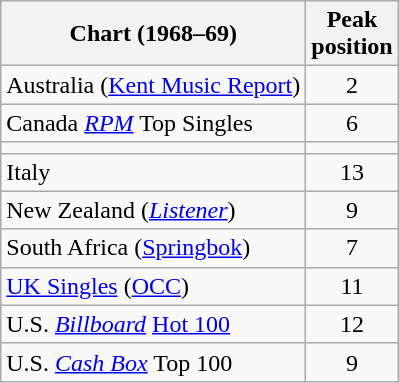<table class="wikitable sortable">
<tr>
<th>Chart (1968–69)</th>
<th>Peak<br>position</th>
</tr>
<tr>
<td>Australia (<a href='#'>Kent Music Report</a>)</td>
<td style="text-align:center;">2</td>
</tr>
<tr>
<td>Canada <em><a href='#'>RPM</a></em> Top Singles</td>
<td style="text-align:center;">6</td>
</tr>
<tr>
<td></td>
</tr>
<tr>
<td>Italy</td>
<td style="text-align:center;">13</td>
</tr>
<tr>
<td>New Zealand (<em><a href='#'>Listener</a></em>)</td>
<td style="text-align:center;">9</td>
</tr>
<tr>
<td>South Africa (<a href='#'>Springbok</a>)</td>
<td align="center">7</td>
</tr>
<tr>
<td><a href='#'>UK Singles</a> (<a href='#'>OCC</a>)</td>
<td style="text-align:center;">11</td>
</tr>
<tr>
<td>U.S. <em><a href='#'>Billboard</a></em> <a href='#'>Hot 100</a></td>
<td style="text-align:center;">12</td>
</tr>
<tr>
<td>U.S. <a href='#'><em>Cash Box</em></a> Top 100</td>
<td align="center">9</td>
</tr>
</table>
